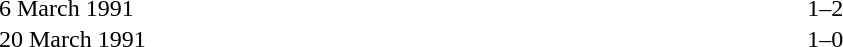<table cellspacing=1 width=70%>
<tr>
<th width=25%></th>
<th width=30%></th>
<th width=15%></th>
<th width=30%></th>
</tr>
<tr>
<td>6 March 1991</td>
<td align=right></td>
<td align=center>1–2</td>
<td></td>
</tr>
<tr>
<td>20 March 1991</td>
<td align=right></td>
<td align=center>1–0</td>
<td></td>
</tr>
</table>
